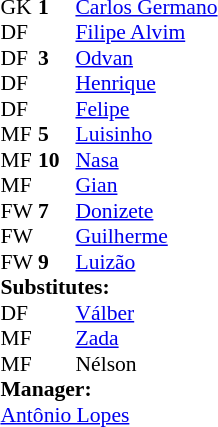<table cellspacing="0" cellpadding="0" style="font-size:90%; margin:0.2em auto;">
<tr>
<th width="25"></th>
<th width="25"></th>
</tr>
<tr>
<td>GK</td>
<td><strong>1</strong></td>
<td> <a href='#'>Carlos Germano</a></td>
</tr>
<tr>
<td>DF</td>
<td></td>
<td> <a href='#'>Filipe Alvim</a></td>
</tr>
<tr>
<td>DF</td>
<td><strong>3</strong></td>
<td> <a href='#'>Odvan</a></td>
</tr>
<tr>
<td>DF</td>
<td></td>
<td> <a href='#'>Henrique</a></td>
</tr>
<tr>
<td>DF</td>
<td></td>
<td> <a href='#'>Felipe</a></td>
</tr>
<tr>
<td>MF</td>
<td><strong>5</strong></td>
<td> <a href='#'>Luisinho</a></td>
<td></td>
<td></td>
</tr>
<tr>
<td>MF</td>
<td><strong>10</strong></td>
<td> <a href='#'>Nasa</a></td>
</tr>
<tr>
<td>MF</td>
<td></td>
<td> <a href='#'>Gian</a></td>
<td></td>
<td></td>
</tr>
<tr>
<td>FW</td>
<td><strong>7</strong></td>
<td> <a href='#'>Donizete</a></td>
</tr>
<tr>
<td>FW</td>
<td></td>
<td> <a href='#'>Guilherme</a></td>
</tr>
<tr>
<td>FW</td>
<td><strong>9</strong></td>
<td> <a href='#'>Luizão</a></td>
<td></td>
<td></td>
</tr>
<tr>
<td colspan=3><strong>Substitutes:</strong></td>
</tr>
<tr>
<td>DF</td>
<td></td>
<td> <a href='#'>Válber</a></td>
<td></td>
<td></td>
</tr>
<tr>
<td>MF</td>
<td></td>
<td> <a href='#'>Zada</a></td>
<td></td>
<td></td>
</tr>
<tr>
<td>MF</td>
<td></td>
<td> Nélson</td>
<td></td>
<td></td>
</tr>
<tr>
<td colspan=3><strong>Manager:</strong></td>
</tr>
<tr>
<td colspan=4> <a href='#'>Antônio Lopes</a></td>
</tr>
</table>
